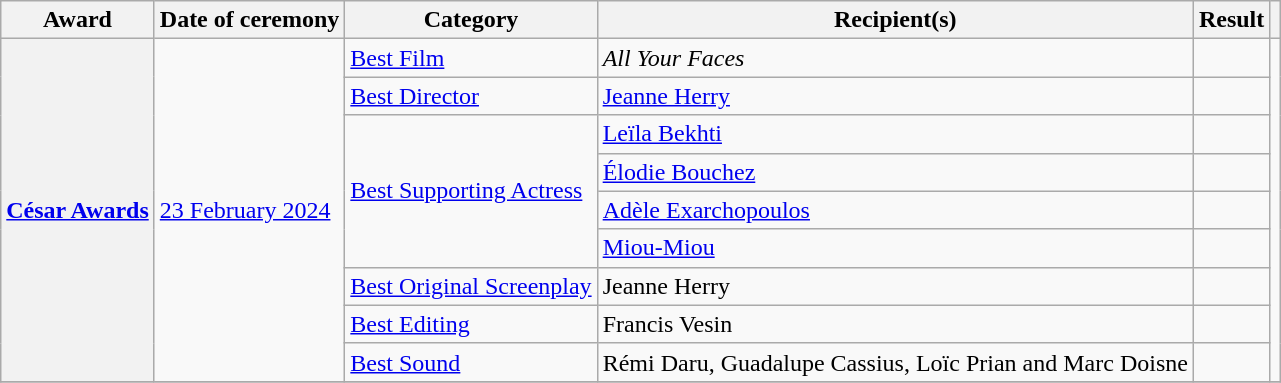<table class="wikitable sortable plainrowheaders">
<tr>
<th scope="col">Award</th>
<th scope="col">Date of ceremony</th>
<th scope="col">Category</th>
<th scope="col">Recipient(s)</th>
<th scope="col">Result</th>
<th scope="col" class="unsortable"></th>
</tr>
<tr>
<th scope="row" rowspan="9"><a href='#'>César Awards</a></th>
<td rowspan="9"><a href='#'>23 February 2024</a></td>
<td><a href='#'>Best Film</a></td>
<td><em>All Your Faces</em></td>
<td></td>
<td rowspan="9" align="center"></td>
</tr>
<tr>
<td><a href='#'>Best Director</a></td>
<td><a href='#'>Jeanne Herry</a></td>
<td></td>
</tr>
<tr>
<td rowspan="4"><a href='#'>Best Supporting Actress</a></td>
<td><a href='#'>Leïla Bekhti</a></td>
<td></td>
</tr>
<tr>
<td><a href='#'>Élodie Bouchez</a></td>
<td></td>
</tr>
<tr>
<td><a href='#'>Adèle Exarchopoulos</a></td>
<td></td>
</tr>
<tr>
<td><a href='#'>Miou-Miou</a></td>
<td></td>
</tr>
<tr>
<td><a href='#'>Best Original Screenplay</a></td>
<td>Jeanne Herry</td>
<td></td>
</tr>
<tr>
<td><a href='#'>Best Editing</a></td>
<td>Francis Vesin</td>
<td></td>
</tr>
<tr>
<td><a href='#'>Best Sound</a></td>
<td>Rémi Daru, Guadalupe Cassius, Loïc Prian and Marc Doisne</td>
<td></td>
</tr>
<tr>
</tr>
</table>
